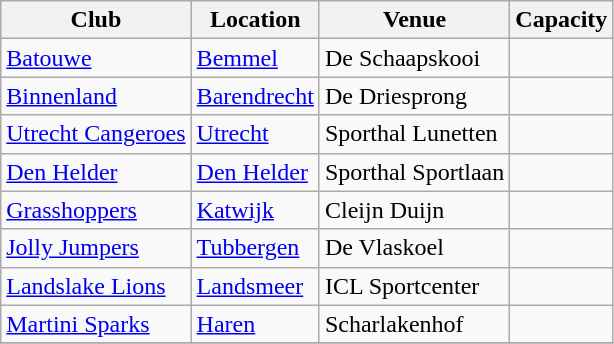<table class="wikitable sortable">
<tr>
<th>Club</th>
<th>Location</th>
<th>Venue</th>
<th>Capacity</th>
</tr>
<tr>
<td><a href='#'>Batouwe</a></td>
<td><a href='#'>Bemmel</a></td>
<td>De Schaapskooi</td>
<td></td>
</tr>
<tr>
<td><a href='#'>Binnenland</a></td>
<td><a href='#'>Barendrecht</a></td>
<td>De Driesprong</td>
<td></td>
</tr>
<tr>
<td><a href='#'>Utrecht Cangeroes</a></td>
<td><a href='#'>Utrecht</a></td>
<td>Sporthal Lunetten</td>
<td></td>
</tr>
<tr>
<td><a href='#'>Den Helder</a></td>
<td><a href='#'>Den Helder</a></td>
<td>Sporthal Sportlaan</td>
<td></td>
</tr>
<tr>
<td><a href='#'>Grasshoppers</a></td>
<td><a href='#'>Katwijk</a></td>
<td>Cleijn Duijn</td>
<td></td>
</tr>
<tr>
<td><a href='#'>Jolly Jumpers</a></td>
<td><a href='#'>Tubbergen</a></td>
<td>De Vlaskoel</td>
<td></td>
</tr>
<tr>
<td><a href='#'>Landslake Lions</a></td>
<td><a href='#'>Landsmeer</a></td>
<td>ICL Sportcenter</td>
<td></td>
</tr>
<tr>
<td><a href='#'>Martini Sparks</a></td>
<td><a href='#'>Haren</a></td>
<td>Scharlakenhof</td>
<td></td>
</tr>
<tr>
</tr>
</table>
